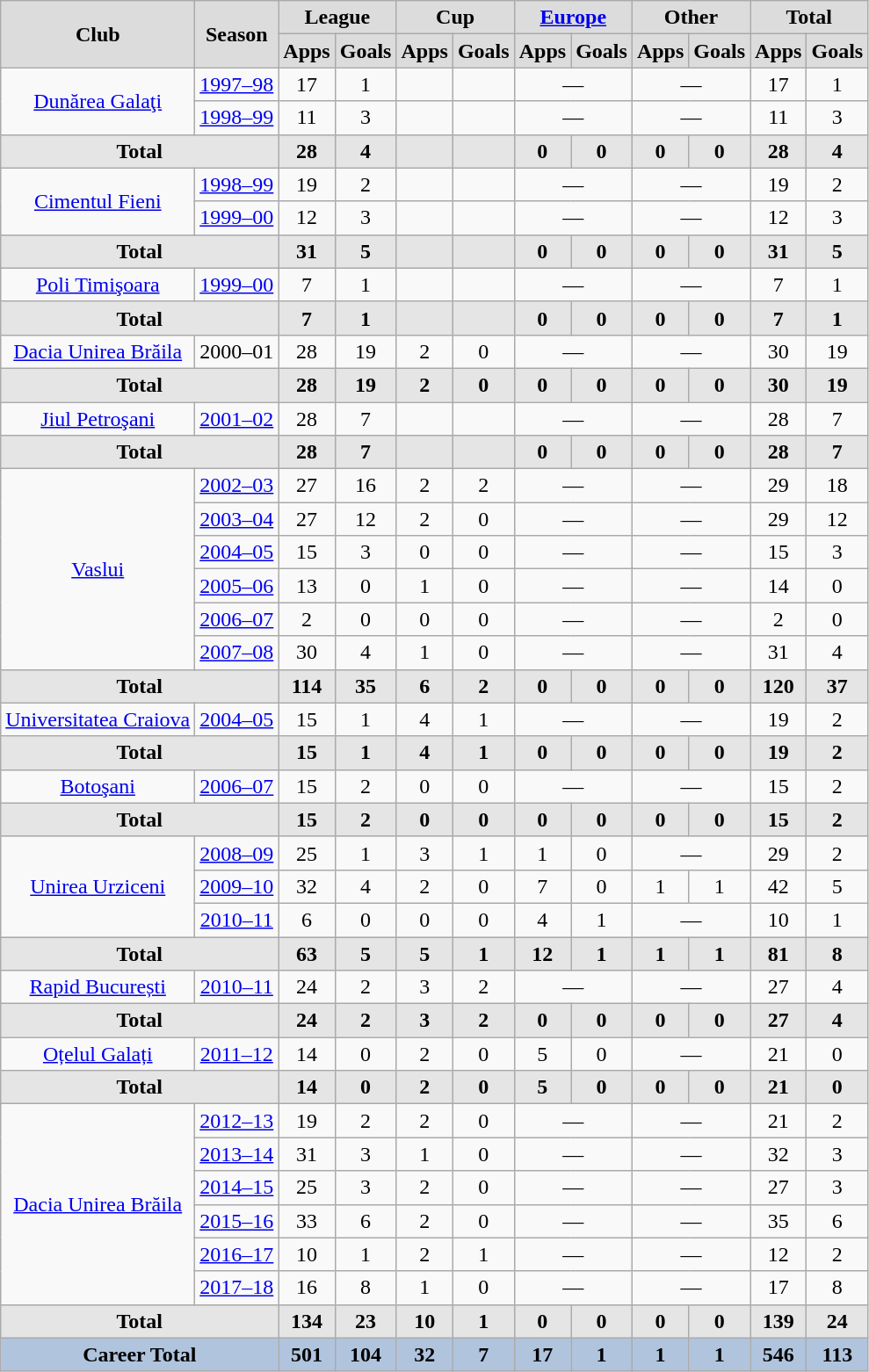<table class="wikitable" style="text-align: center;">
<tr>
<th style="background: #DCDCDC; text-align: center" rowspan="2"><strong>Club</strong></th>
<th style="background: #DCDCDC; text-align: center" rowspan="2"><strong>Season</strong></th>
<th style="background: #DCDCDC; text-align: center" colspan="2"><strong>League</strong></th>
<th style="background: #DCDCDC; text-align: center" colspan="2"><strong>Cup</strong></th>
<th style="background: #DCDCDC; text-align: center" colspan="2"><a href='#'>Europe</a></th>
<th style="background: #DCDCDC; text-align: center" colspan="2"><strong>Other</strong></th>
<th style="background: #DCDCDC; text-align: center" colspan="3"><strong>Total</strong></th>
</tr>
<tr>
<th style="background:#dcdcdc; text-align:center;">Apps</th>
<th style="background:#dcdcdc; text-align:center;">Goals</th>
<th style="background:#dcdcdc; text-align:center;">Apps</th>
<th style="background:#dcdcdc; text-align:center;">Goals</th>
<th style="background:#dcdcdc; text-align:center;">Apps</th>
<th style="background:#dcdcdc; text-align:center;">Goals</th>
<th style="background:#dcdcdc; text-align:center;">Apps</th>
<th style="background:#dcdcdc; text-align:center;">Goals</th>
<th style="background:#dcdcdc; text-align:center;">Apps</th>
<th style="background:#dcdcdc; text-align:center;">Goals</th>
</tr>
<tr>
<td rowspan="2"><a href='#'>Dunărea Galaţi</a></td>
<td><a href='#'>1997–98</a></td>
<td>17</td>
<td>1</td>
<td></td>
<td></td>
<td colspan="2">—</td>
<td colspan="2">—</td>
<td>17</td>
<td>1</td>
</tr>
<tr>
<td><a href='#'>1998–99</a></td>
<td>11</td>
<td>3</td>
<td></td>
<td></td>
<td colspan="2">—</td>
<td colspan="2">—</td>
<td>11</td>
<td>3</td>
</tr>
<tr>
<th style="background: #E5E5E5; text-align: center" colspan="2">Total</th>
<th style="background:#e5e5e5; text-align:center;">28</th>
<th style="background:#e5e5e5; text-align:center;">4</th>
<th style="background:#e5e5e5; text-align:center;"></th>
<th style="background:#e5e5e5; text-align:center;"></th>
<th style="background:#e5e5e5; text-align:center;">0</th>
<th style="background:#e5e5e5; text-align:center;">0</th>
<th style="background:#e5e5e5; text-align:center;">0</th>
<th style="background:#e5e5e5; text-align:center;">0</th>
<th style="background:#e5e5e5; text-align:center;">28</th>
<th style="background:#e5e5e5; text-align:center;">4</th>
</tr>
<tr>
<td rowspan="2"><a href='#'>Cimentul Fieni</a></td>
<td><a href='#'>1998–99</a></td>
<td>19</td>
<td>2</td>
<td></td>
<td></td>
<td colspan="2">—</td>
<td colspan="2">—</td>
<td>19</td>
<td>2</td>
</tr>
<tr>
<td><a href='#'>1999–00</a></td>
<td>12</td>
<td>3</td>
<td></td>
<td></td>
<td colspan="2">—</td>
<td colspan="2">—</td>
<td>12</td>
<td>3</td>
</tr>
<tr>
<th style="background: #E5E5E5; text-align: center" colspan="2">Total</th>
<th style="background:#e5e5e5; text-align:center;">31</th>
<th style="background:#e5e5e5; text-align:center;">5</th>
<th style="background:#e5e5e5; text-align:center;"></th>
<th style="background:#e5e5e5; text-align:center;"></th>
<th style="background:#e5e5e5; text-align:center;">0</th>
<th style="background:#e5e5e5; text-align:center;">0</th>
<th style="background:#e5e5e5; text-align:center;">0</th>
<th style="background:#e5e5e5; text-align:center;">0</th>
<th style="background:#e5e5e5; text-align:center;">31</th>
<th style="background:#e5e5e5; text-align:center;">5</th>
</tr>
<tr>
<td rowspan="1"><a href='#'>Poli Timişoara</a></td>
<td><a href='#'>1999–00</a></td>
<td>7</td>
<td>1</td>
<td></td>
<td></td>
<td colspan="2">—</td>
<td colspan="2">—</td>
<td>7</td>
<td>1</td>
</tr>
<tr>
<th style="background: #E5E5E5; text-align: center" colspan="2">Total</th>
<th style="background:#e5e5e5; text-align:center;">7</th>
<th style="background:#e5e5e5; text-align:center;">1</th>
<th style="background:#e5e5e5; text-align:center;"></th>
<th style="background:#e5e5e5; text-align:center;"></th>
<th style="background:#e5e5e5; text-align:center;">0</th>
<th style="background:#e5e5e5; text-align:center;">0</th>
<th style="background:#e5e5e5; text-align:center;">0</th>
<th style="background:#e5e5e5; text-align:center;">0</th>
<th style="background:#e5e5e5; text-align:center;">7</th>
<th style="background:#e5e5e5; text-align:center;">1</th>
</tr>
<tr>
<td rowspan="1"><a href='#'>Dacia Unirea Brăila</a></td>
<td>2000–01</td>
<td>28</td>
<td>19</td>
<td>2</td>
<td>0</td>
<td colspan="2">—</td>
<td colspan="2">—</td>
<td>30</td>
<td>19</td>
</tr>
<tr>
<th style="background: #E5E5E5; text-align: center" colspan="2">Total</th>
<th style="background:#e5e5e5; text-align:center;">28</th>
<th style="background:#e5e5e5; text-align:center;">19</th>
<th style="background:#e5e5e5; text-align:center;">2</th>
<th style="background:#e5e5e5; text-align:center;">0</th>
<th style="background:#e5e5e5; text-align:center;">0</th>
<th style="background:#e5e5e5; text-align:center;">0</th>
<th style="background:#e5e5e5; text-align:center;">0</th>
<th style="background:#e5e5e5; text-align:center;">0</th>
<th style="background:#e5e5e5; text-align:center;">30</th>
<th style="background:#e5e5e5; text-align:center;">19</th>
</tr>
<tr>
<td rowspan="1"><a href='#'>Jiul Petroşani</a></td>
<td><a href='#'>2001–02</a></td>
<td>28</td>
<td>7</td>
<td></td>
<td></td>
<td colspan="2">—</td>
<td colspan="2">—</td>
<td>28</td>
<td>7</td>
</tr>
<tr>
<th style="background: #E5E5E5; text-align: center" colspan="2">Total</th>
<th style="background:#e5e5e5; text-align:center;">28</th>
<th style="background:#e5e5e5; text-align:center;">7</th>
<th style="background:#e5e5e5; text-align:center;"></th>
<th style="background:#e5e5e5; text-align:center;"></th>
<th style="background:#e5e5e5; text-align:center;">0</th>
<th style="background:#e5e5e5; text-align:center;">0</th>
<th style="background:#e5e5e5; text-align:center;">0</th>
<th style="background:#e5e5e5; text-align:center;">0</th>
<th style="background:#e5e5e5; text-align:center;">28</th>
<th style="background:#e5e5e5; text-align:center;">7</th>
</tr>
<tr>
<td rowspan="6"><a href='#'>Vaslui</a></td>
<td><a href='#'>2002–03</a></td>
<td>27</td>
<td>16</td>
<td>2</td>
<td>2</td>
<td colspan="2">—</td>
<td colspan="2">—</td>
<td>29</td>
<td>18</td>
</tr>
<tr>
<td><a href='#'>2003–04</a></td>
<td>27</td>
<td>12</td>
<td>2</td>
<td>0</td>
<td colspan="2">—</td>
<td colspan="2">—</td>
<td>29</td>
<td>12</td>
</tr>
<tr>
<td><a href='#'>2004–05</a></td>
<td>15</td>
<td>3</td>
<td>0</td>
<td>0</td>
<td colspan="2">—</td>
<td colspan="2">—</td>
<td>15</td>
<td>3</td>
</tr>
<tr>
<td><a href='#'>2005–06</a></td>
<td>13</td>
<td>0</td>
<td>1</td>
<td>0</td>
<td colspan="2">—</td>
<td colspan="2">—</td>
<td>14</td>
<td>0</td>
</tr>
<tr>
<td><a href='#'>2006–07</a></td>
<td>2</td>
<td>0</td>
<td>0</td>
<td>0</td>
<td colspan="2">—</td>
<td colspan="2">—</td>
<td>2</td>
<td>0</td>
</tr>
<tr>
<td><a href='#'>2007–08</a></td>
<td>30</td>
<td>4</td>
<td>1</td>
<td>0</td>
<td colspan="2">—</td>
<td colspan="2">—</td>
<td>31</td>
<td>4</td>
</tr>
<tr>
<th style="background: #E5E5E5; text-align: center" colspan="2">Total</th>
<th style="background:#e5e5e5; text-align:center;">114</th>
<th style="background:#e5e5e5; text-align:center;">35</th>
<th style="background:#e5e5e5; text-align:center;">6</th>
<th style="background:#e5e5e5; text-align:center;">2</th>
<th style="background:#e5e5e5; text-align:center;">0</th>
<th style="background:#e5e5e5; text-align:center;">0</th>
<th style="background:#e5e5e5; text-align:center;">0</th>
<th style="background:#e5e5e5; text-align:center;">0</th>
<th style="background:#e5e5e5; text-align:center;">120</th>
<th style="background:#e5e5e5; text-align:center;">37</th>
</tr>
<tr>
<td rowspan="1"><a href='#'>Universitatea Craiova</a></td>
<td><a href='#'>2004–05</a></td>
<td>15</td>
<td>1</td>
<td>4</td>
<td>1</td>
<td colspan="2">—</td>
<td colspan="2">—</td>
<td>19</td>
<td>2</td>
</tr>
<tr>
<th style="background: #E5E5E5; text-align: center" colspan="2">Total</th>
<th style="background:#e5e5e5; text-align:center;">15</th>
<th style="background:#e5e5e5; text-align:center;">1</th>
<th style="background:#e5e5e5; text-align:center;">4</th>
<th style="background:#e5e5e5; text-align:center;">1</th>
<th style="background:#e5e5e5; text-align:center;">0</th>
<th style="background:#e5e5e5; text-align:center;">0</th>
<th style="background:#e5e5e5; text-align:center;">0</th>
<th style="background:#e5e5e5; text-align:center;">0</th>
<th style="background:#e5e5e5; text-align:center;">19</th>
<th style="background:#e5e5e5; text-align:center;">2</th>
</tr>
<tr>
<td rowspan="1"><a href='#'>Botoşani</a></td>
<td><a href='#'>2006–07</a></td>
<td>15</td>
<td>2</td>
<td>0</td>
<td>0</td>
<td colspan="2">—</td>
<td colspan="2">—</td>
<td>15</td>
<td>2</td>
</tr>
<tr>
<th style="background: #E5E5E5; text-align: center" colspan="2">Total</th>
<th style="background:#e5e5e5; text-align:center;">15</th>
<th style="background:#e5e5e5; text-align:center;">2</th>
<th style="background:#e5e5e5; text-align:center;">0</th>
<th style="background:#e5e5e5; text-align:center;">0</th>
<th style="background:#e5e5e5; text-align:center;">0</th>
<th style="background:#e5e5e5; text-align:center;">0</th>
<th style="background:#e5e5e5; text-align:center;">0</th>
<th style="background:#e5e5e5; text-align:center;">0</th>
<th style="background:#e5e5e5; text-align:center;">15</th>
<th style="background:#e5e5e5; text-align:center;">2</th>
</tr>
<tr>
<td rowspan="3"><a href='#'>Unirea Urziceni</a></td>
<td><a href='#'>2008–09</a></td>
<td>25</td>
<td>1</td>
<td>3</td>
<td>1</td>
<td>1</td>
<td>0</td>
<td colspan="2">—</td>
<td>29</td>
<td>2</td>
</tr>
<tr>
<td><a href='#'>2009–10</a></td>
<td>32</td>
<td>4</td>
<td>2</td>
<td>0</td>
<td>7</td>
<td>0</td>
<td>1</td>
<td>1</td>
<td>42</td>
<td>5</td>
</tr>
<tr>
<td><a href='#'>2010–11</a></td>
<td>6</td>
<td>0</td>
<td>0</td>
<td>0</td>
<td>4</td>
<td>1</td>
<td colspan="2">—</td>
<td>10</td>
<td>1</td>
</tr>
<tr>
<th style="background: #E5E5E5; text-align: center" colspan="2">Total</th>
<th style="background:#e5e5e5; text-align:center;">63</th>
<th style="background:#e5e5e5; text-align:center;">5</th>
<th style="background:#e5e5e5; text-align:center;">5</th>
<th style="background:#e5e5e5; text-align:center;">1</th>
<th style="background:#e5e5e5; text-align:center;">12</th>
<th style="background:#e5e5e5; text-align:center;">1</th>
<th style="background:#e5e5e5; text-align:center;">1</th>
<th style="background:#e5e5e5; text-align:center;">1</th>
<th style="background:#e5e5e5; text-align:center;">81</th>
<th style="background:#e5e5e5; text-align:center;">8</th>
</tr>
<tr>
<td rowspan="1"><a href='#'>Rapid București</a></td>
<td><a href='#'>2010–11</a></td>
<td>24</td>
<td>2</td>
<td>3</td>
<td>2</td>
<td colspan="2">—</td>
<td colspan="2">—</td>
<td>27</td>
<td>4</td>
</tr>
<tr>
<th style="background: #E5E5E5; text-align: center" colspan="2">Total</th>
<th style="background:#e5e5e5; text-align:center;">24</th>
<th style="background:#e5e5e5; text-align:center;">2</th>
<th style="background:#e5e5e5; text-align:center;">3</th>
<th style="background:#e5e5e5; text-align:center;">2</th>
<th style="background:#e5e5e5; text-align:center;">0</th>
<th style="background:#e5e5e5; text-align:center;">0</th>
<th style="background:#e5e5e5; text-align:center;">0</th>
<th style="background:#e5e5e5; text-align:center;">0</th>
<th style="background:#e5e5e5; text-align:center;">27</th>
<th style="background:#e5e5e5; text-align:center;">4</th>
</tr>
<tr>
<td rowspan="1"><a href='#'>Oțelul Galați</a></td>
<td><a href='#'>2011–12</a></td>
<td>14</td>
<td>0</td>
<td>2</td>
<td>0</td>
<td>5</td>
<td>0</td>
<td colspan="2">—</td>
<td>21</td>
<td>0</td>
</tr>
<tr>
<th style="background: #E5E5E5; text-align: center" colspan="2">Total</th>
<th style="background:#e5e5e5; text-align:center;">14</th>
<th style="background:#e5e5e5; text-align:center;">0</th>
<th style="background:#e5e5e5; text-align:center;">2</th>
<th style="background:#e5e5e5; text-align:center;">0</th>
<th style="background:#e5e5e5; text-align:center;">5</th>
<th style="background:#e5e5e5; text-align:center;">0</th>
<th style="background:#e5e5e5; text-align:center;">0</th>
<th style="background:#e5e5e5; text-align:center;">0</th>
<th style="background:#e5e5e5; text-align:center;">21</th>
<th style="background:#e5e5e5; text-align:center;">0</th>
</tr>
<tr>
<td rowspan="6"><a href='#'>Dacia Unirea Brăila</a></td>
<td><a href='#'>2012–13</a></td>
<td>19</td>
<td>2</td>
<td>2</td>
<td>0</td>
<td colspan="2">—</td>
<td colspan="2">—</td>
<td>21</td>
<td>2</td>
</tr>
<tr>
<td><a href='#'>2013–14</a></td>
<td>31</td>
<td>3</td>
<td>1</td>
<td>0</td>
<td colspan="2">—</td>
<td colspan="2">—</td>
<td>32</td>
<td>3</td>
</tr>
<tr>
<td><a href='#'>2014–15</a></td>
<td>25</td>
<td>3</td>
<td>2</td>
<td>0</td>
<td colspan="2">—</td>
<td colspan="2">—</td>
<td>27</td>
<td>3</td>
</tr>
<tr>
<td><a href='#'>2015–16</a></td>
<td>33</td>
<td>6</td>
<td>2</td>
<td>0</td>
<td colspan="2">—</td>
<td colspan="2">—</td>
<td>35</td>
<td>6</td>
</tr>
<tr>
<td><a href='#'>2016–17</a></td>
<td>10</td>
<td>1</td>
<td>2</td>
<td>1</td>
<td colspan="2">—</td>
<td colspan="2">—</td>
<td>12</td>
<td>2</td>
</tr>
<tr>
<td><a href='#'>2017–18</a></td>
<td>16</td>
<td>8</td>
<td>1</td>
<td>0</td>
<td colspan="2">—</td>
<td colspan="2">—</td>
<td>17</td>
<td>8</td>
</tr>
<tr>
<th style="background: #E5E5E5; text-align: center" colspan="2">Total</th>
<th style="background:#e5e5e5; text-align:center;">134</th>
<th style="background:#e5e5e5; text-align:center;">23</th>
<th style="background:#e5e5e5; text-align:center;">10</th>
<th style="background:#e5e5e5; text-align:center;">1</th>
<th style="background:#e5e5e5; text-align:center;">0</th>
<th style="background:#e5e5e5; text-align:center;">0</th>
<th style="background:#e5e5e5; text-align:center;">0</th>
<th style="background:#e5e5e5; text-align:center;">0</th>
<th style="background:#e5e5e5; text-align:center;">139</th>
<th style="background:#e5e5e5; text-align:center;">24</th>
</tr>
<tr>
<th style="background: #b0c4de; text-align: center" colspan="2"><strong>Career Total</strong></th>
<th style="background:#b0c4de; text-align:center;">501</th>
<th style="background:#b0c4de; text-align:center;">104</th>
<th style="background:#b0c4de; text-align:center;">32</th>
<th style="background:#b0c4de; text-align:center;">7</th>
<th style="background:#b0c4de; text-align:center;">17</th>
<th style="background:#b0c4de; text-align:center;">1</th>
<th style="background:#b0c4de; text-align:center;">1</th>
<th style="background:#b0c4de; text-align:center;">1</th>
<th style="background:#b0c4de; text-align:center;">546</th>
<th style="background:#b0c4de; text-align:center;">113</th>
</tr>
</table>
